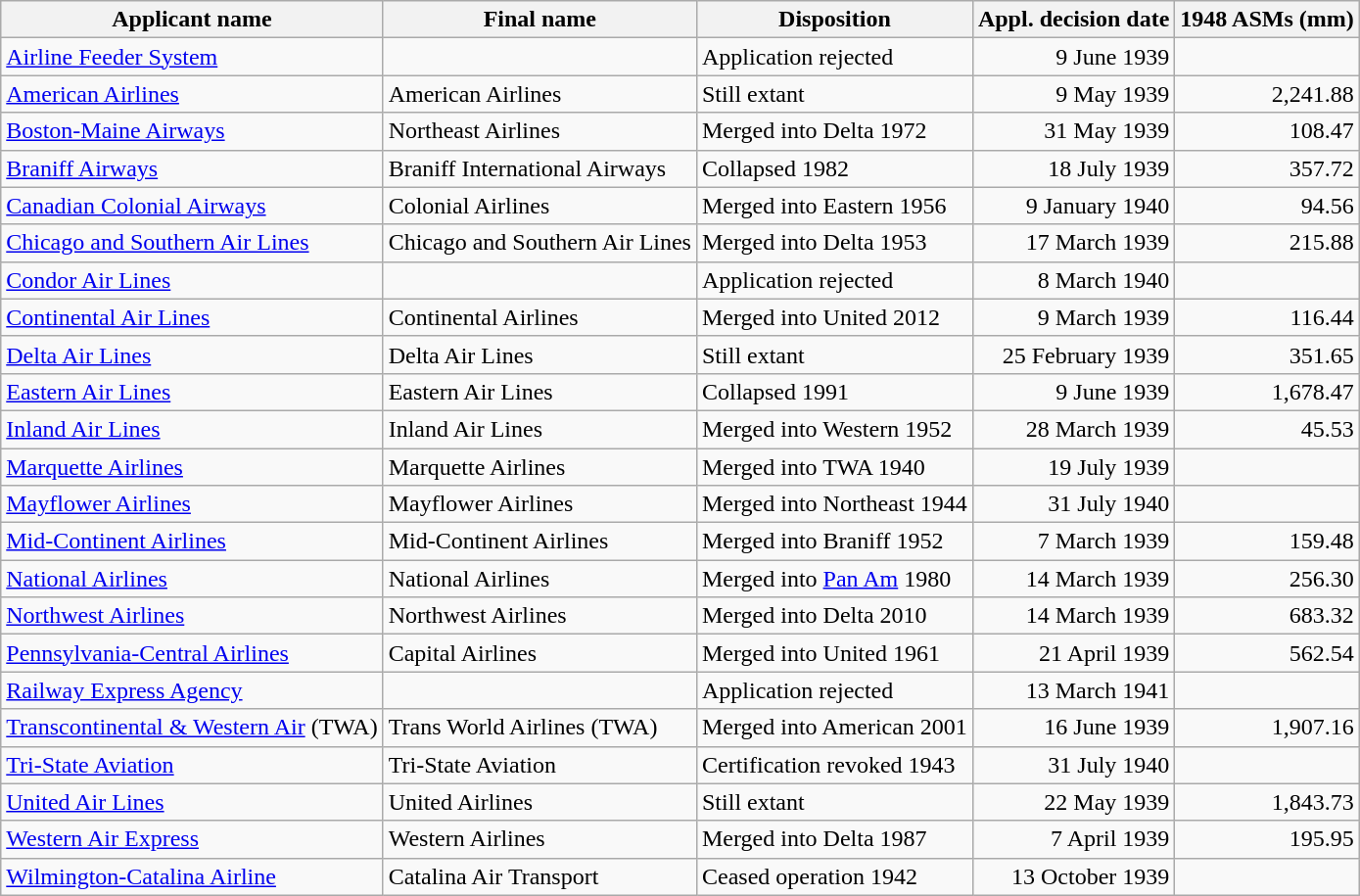<table class="wikitable sticky-header col1left col2left col3left col4right col5right">
<tr>
<th>Applicant name</th>
<th>Final name</th>
<th>Disposition</th>
<th>Appl. decision date</th>
<th>1948 ASMs (mm)</th>
</tr>
<tr>
<td scope="row" style=text-align:left><a href='#'>Airline Feeder System</a></td>
<td></td>
<td>Application rejected</td>
<td style="text-align: right;">9 June 1939</td>
<td></td>
</tr>
<tr>
<td scope="row" style=text-align:left><a href='#'>American Airlines</a></td>
<td>American Airlines</td>
<td>Still extant </td>
<td style="text-align: right;">9 May 1939</td>
<td style="text-align: right;">2,241.88</td>
</tr>
<tr>
<td scope="row" style=text-align:left><a href='#'>Boston-Maine Airways</a></td>
<td>Northeast Airlines</td>
<td>Merged into Delta 1972</td>
<td style="text-align: right;">31 May 1939</td>
<td style="text-align: right;">108.47</td>
</tr>
<tr>
<td scope="row" style=text-align:left><a href='#'>Braniff Airways</a></td>
<td>Braniff International Airways</td>
<td>Collapsed 1982</td>
<td style="text-align: right;">18 July 1939</td>
<td style="text-align: right;">357.72</td>
</tr>
<tr>
<td scope="row" style=text-align:left><a href='#'>Canadian Colonial Airways</a></td>
<td>Colonial Airlines</td>
<td>Merged into Eastern 1956</td>
<td style="text-align: right;">9 January 1940</td>
<td style="text-align: right;">94.56</td>
</tr>
<tr>
<td scope="row" style=text-align:left><a href='#'>Chicago and Southern Air Lines</a></td>
<td>Chicago and Southern Air Lines</td>
<td>Merged into Delta 1953</td>
<td style="text-align: right;">17 March 1939</td>
<td style="text-align: right;">215.88</td>
</tr>
<tr>
<td scope="row" style=text-align:left><a href='#'>Condor Air Lines</a></td>
<td></td>
<td>Application rejected</td>
<td style="text-align: right;">8 March 1940</td>
<td></td>
</tr>
<tr>
<td scope="row" style=text-align:left><a href='#'>Continental Air Lines</a></td>
<td>Continental Airlines</td>
<td>Merged into United 2012</td>
<td style="text-align: right;">9 March 1939</td>
<td style="text-align: right;">116.44</td>
</tr>
<tr>
<td scope="row" style=text-align:left><a href='#'>Delta Air Lines</a></td>
<td>Delta Air Lines</td>
<td>Still extant </td>
<td style="text-align: right;">25 February 1939</td>
<td style="text-align: right;">351.65</td>
</tr>
<tr>
<td scope="row" style=text-align:left><a href='#'>Eastern Air Lines</a></td>
<td>Eastern Air Lines</td>
<td>Collapsed 1991</td>
<td style="text-align: right;">9 June 1939</td>
<td style="text-align: right;">1,678.47</td>
</tr>
<tr>
<td scope="row" style=text-align:left><a href='#'>Inland Air Lines</a></td>
<td>Inland Air Lines</td>
<td>Merged into Western 1952</td>
<td style="text-align: right;">28 March 1939</td>
<td style="text-align: right;">45.53</td>
</tr>
<tr>
<td scope="row" style=text-align:left><a href='#'>Marquette Airlines</a></td>
<td>Marquette Airlines</td>
<td>Merged into TWA 1940</td>
<td style="text-align: right;">19 July 1939</td>
<td></td>
</tr>
<tr>
<td scope="row" style=text-align:left><a href='#'>Mayflower Airlines</a></td>
<td>Mayflower Airlines</td>
<td>Merged into Northeast 1944</td>
<td style="text-align: right;">31 July 1940</td>
<td></td>
</tr>
<tr>
<td scope="row" style=text-align:left><a href='#'>Mid-Continent Airlines</a></td>
<td>Mid-Continent Airlines</td>
<td>Merged into Braniff 1952</td>
<td style="text-align: right;">7 March 1939</td>
<td style="text-align: right;">159.48</td>
</tr>
<tr>
<td scope="row" style=text-align:left><a href='#'>National Airlines</a></td>
<td>National Airlines</td>
<td>Merged into <a href='#'>Pan Am</a> 1980</td>
<td style="text-align: right;">14 March 1939</td>
<td style="text-align: right;">256.30</td>
</tr>
<tr>
<td scope="row" style=text-align:left><a href='#'>Northwest Airlines</a></td>
<td>Northwest Airlines</td>
<td>Merged into Delta 2010</td>
<td style="text-align: right;">14 March 1939</td>
<td style="text-align: right;">683.32</td>
</tr>
<tr>
<td scope="row" style=text-align:left><a href='#'>Pennsylvania-Central Airlines</a></td>
<td>Capital Airlines</td>
<td>Merged into United 1961</td>
<td style="text-align: right;">21 April 1939</td>
<td style="text-align: right;">562.54</td>
</tr>
<tr>
<td scope="row" style=text-align:left><a href='#'>Railway Express Agency</a></td>
<td></td>
<td>Application rejected</td>
<td style="text-align: right;">13 March 1941</td>
<td></td>
</tr>
<tr>
<td scope="row" style=text-align:left><a href='#'>Transcontinental & Western Air</a> (TWA)</td>
<td>Trans World Airlines (TWA)</td>
<td>Merged into American 2001</td>
<td style="text-align: right;">16 June 1939</td>
<td style="text-align: right;">1,907.16</td>
</tr>
<tr>
<td scope="row" style=text-align:left><a href='#'>Tri-State Aviation</a></td>
<td>Tri-State Aviation</td>
<td>Certification revoked 1943</td>
<td style="text-align: right;">31 July 1940</td>
<td></td>
</tr>
<tr>
<td scope="row" style=text-align:left><a href='#'>United Air Lines</a></td>
<td>United Airlines</td>
<td>Still extant </td>
<td style="text-align: right;">22 May 1939</td>
<td style="text-align: right;">1,843.73</td>
</tr>
<tr>
<td scope="row" style=text-align:left><a href='#'>Western Air Express</a></td>
<td>Western Airlines</td>
<td>Merged into Delta 1987</td>
<td style="text-align: right;">7 April 1939</td>
<td style="text-align: right;">195.95</td>
</tr>
<tr>
<td scope="row" style=text-align:left><a href='#'>Wilmington-Catalina Airline</a></td>
<td>Catalina Air Transport</td>
<td>Ceased operation 1942</td>
<td style="text-align: right;">13 October 1939</td>
<td></td>
</tr>
</table>
